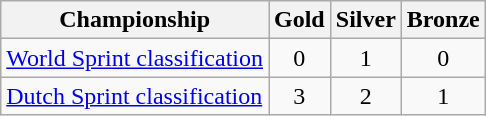<table class="wikitable">
<tr>
<th>Championship</th>
<th>Gold <br> </th>
<th>Silver <br> </th>
<th>Bronze <br> </th>
</tr>
<tr>
<td><a href='#'>World Sprint classification</a></td>
<td style="text-align: center;">0</td>
<td style="text-align: center;">1</td>
<td style="text-align: center;">0</td>
</tr>
<tr>
<td><a href='#'>Dutch Sprint classification</a></td>
<td style="text-align: center;">3</td>
<td style="text-align: center;">2</td>
<td style="text-align: center;">1</td>
</tr>
</table>
